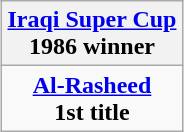<table class="wikitable" style="text-align: center; margin: 0 auto;">
<tr>
<th><a href='#'>Iraqi Super Cup</a><br>1986 winner</th>
</tr>
<tr>
<td><strong><a href='#'>Al-Rasheed</a></strong><br><strong>1st title</strong></td>
</tr>
</table>
